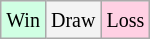<table class="wikitable">
<tr>
<td style="background-color: #d0ffe3;"><small>Win</small></td>
<td style="background-color: #f3f3f3;"><small>Draw</small></td>
<td style="background-color: #ffd0e3;"><small>Loss</small></td>
</tr>
</table>
